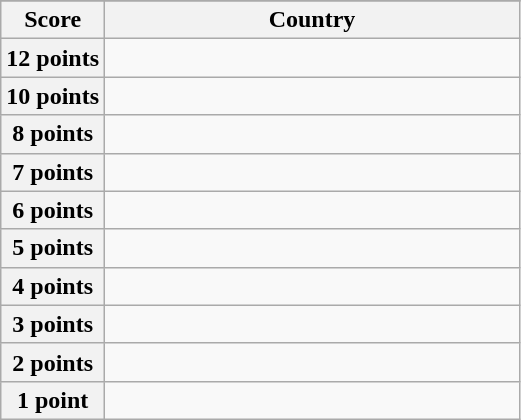<table class="wikitable">
<tr>
</tr>
<tr>
<th scope="col" width="20%">Score</th>
<th scope="col">Country</th>
</tr>
<tr>
<th scope="row">12 points</th>
<td></td>
</tr>
<tr>
<th scope="row">10 points</th>
<td></td>
</tr>
<tr>
<th scope="row">8 points</th>
<td></td>
</tr>
<tr>
<th scope="row">7 points</th>
<td></td>
</tr>
<tr>
<th scope="row">6 points</th>
<td></td>
</tr>
<tr>
<th scope="row">5 points</th>
<td></td>
</tr>
<tr>
<th scope="row">4 points</th>
<td></td>
</tr>
<tr>
<th scope="row">3 points</th>
<td></td>
</tr>
<tr>
<th scope="row">2 points</th>
<td></td>
</tr>
<tr>
<th scope="row">1 point</th>
<td></td>
</tr>
</table>
